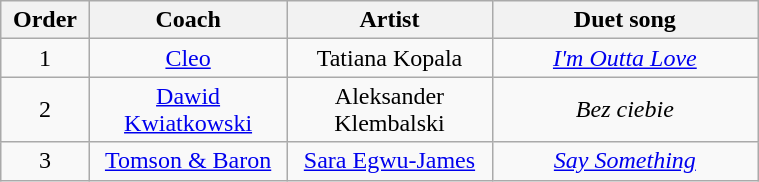<table class="wikitable" style="text-align:center; width:40%;">
<tr>
<th scope="col" style="width:03%;">Order</th>
<th scope="col" style="width:13%;">Coach</th>
<th scope="col" style="width:17%;">Artist</th>
<th scope="col" style="width:22%;">Duet song</th>
</tr>
<tr>
<td>1</td>
<td rowspan="1"><a href='#'>Cleo</a></td>
<td>Tatiana Kopala</td>
<td><em><a href='#'>I'm Outta Love</a></em></td>
</tr>
<tr>
<td>2</td>
<td rowspan="1"><a href='#'>Dawid Kwiatkowski</a></td>
<td>Aleksander Klembalski</td>
<td><em>Bez ciebie</em></td>
</tr>
<tr>
<td>3</td>
<td rowspan="1"><a href='#'>Tomson & Baron</a></td>
<td><a href='#'>Sara Egwu-James</a></td>
<td><em><a href='#'>Say Something</a></em></td>
</tr>
</table>
